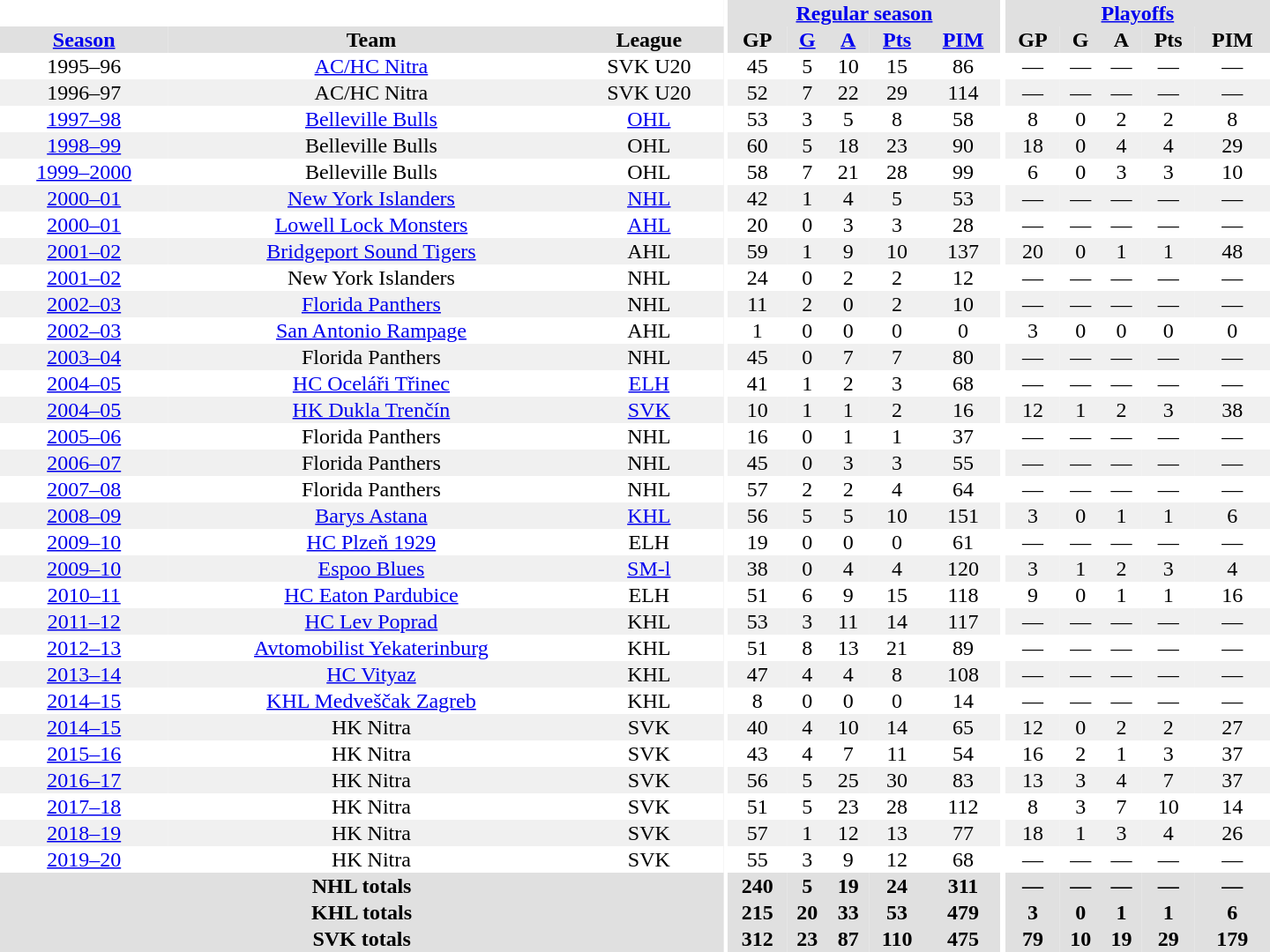<table border="0" cellpadding="1" cellspacing="0" style="text-align:center; width:60em">
<tr bgcolor="#e0e0e0">
<th colspan="3" bgcolor="#ffffff"></th>
<th rowspan="99" bgcolor="#ffffff"></th>
<th colspan="5"><a href='#'>Regular season</a></th>
<th rowspan="99" bgcolor="#ffffff"></th>
<th colspan="5"><a href='#'>Playoffs</a></th>
</tr>
<tr bgcolor="#e0e0e0">
<th><a href='#'>Season</a></th>
<th>Team</th>
<th>League</th>
<th>GP</th>
<th><a href='#'>G</a></th>
<th><a href='#'>A</a></th>
<th><a href='#'>Pts</a></th>
<th><a href='#'>PIM</a></th>
<th>GP</th>
<th>G</th>
<th>A</th>
<th>Pts</th>
<th>PIM</th>
</tr>
<tr>
<td>1995–96</td>
<td><a href='#'>AC/HC Nitra</a></td>
<td>SVK U20</td>
<td>45</td>
<td>5</td>
<td>10</td>
<td>15</td>
<td>86</td>
<td>—</td>
<td>—</td>
<td>—</td>
<td>—</td>
<td>—</td>
</tr>
<tr bgcolor="#f0f0f0">
<td>1996–97</td>
<td>AC/HC Nitra</td>
<td>SVK U20</td>
<td>52</td>
<td>7</td>
<td>22</td>
<td>29</td>
<td>114</td>
<td>—</td>
<td>—</td>
<td>—</td>
<td>—</td>
<td>—</td>
</tr>
<tr>
<td><a href='#'>1997–98</a></td>
<td><a href='#'>Belleville Bulls</a></td>
<td><a href='#'>OHL</a></td>
<td>53</td>
<td>3</td>
<td>5</td>
<td>8</td>
<td>58</td>
<td>8</td>
<td>0</td>
<td>2</td>
<td>2</td>
<td>8</td>
</tr>
<tr bgcolor="#f0f0f0">
<td><a href='#'>1998–99</a></td>
<td>Belleville Bulls</td>
<td>OHL</td>
<td>60</td>
<td>5</td>
<td>18</td>
<td>23</td>
<td>90</td>
<td>18</td>
<td>0</td>
<td>4</td>
<td>4</td>
<td>29</td>
</tr>
<tr>
<td><a href='#'>1999–2000</a></td>
<td>Belleville Bulls</td>
<td>OHL</td>
<td>58</td>
<td>7</td>
<td>21</td>
<td>28</td>
<td>99</td>
<td>6</td>
<td>0</td>
<td>3</td>
<td>3</td>
<td>10</td>
</tr>
<tr bgcolor="#f0f0f0">
<td><a href='#'>2000–01</a></td>
<td><a href='#'>New York Islanders</a></td>
<td><a href='#'>NHL</a></td>
<td>42</td>
<td>1</td>
<td>4</td>
<td>5</td>
<td>53</td>
<td>—</td>
<td>—</td>
<td>—</td>
<td>—</td>
<td>—</td>
</tr>
<tr>
<td><a href='#'>2000–01</a></td>
<td><a href='#'>Lowell Lock Monsters</a></td>
<td><a href='#'>AHL</a></td>
<td>20</td>
<td>0</td>
<td>3</td>
<td>3</td>
<td>28</td>
<td>—</td>
<td>—</td>
<td>—</td>
<td>—</td>
<td>—</td>
</tr>
<tr bgcolor="#f0f0f0">
<td><a href='#'>2001–02</a></td>
<td><a href='#'>Bridgeport Sound Tigers</a></td>
<td>AHL</td>
<td>59</td>
<td>1</td>
<td>9</td>
<td>10</td>
<td>137</td>
<td>20</td>
<td>0</td>
<td>1</td>
<td>1</td>
<td>48</td>
</tr>
<tr>
<td><a href='#'>2001–02</a></td>
<td>New York Islanders</td>
<td>NHL</td>
<td>24</td>
<td>0</td>
<td>2</td>
<td>2</td>
<td>12</td>
<td>—</td>
<td>—</td>
<td>—</td>
<td>—</td>
<td>—</td>
</tr>
<tr bgcolor="#f0f0f0">
<td><a href='#'>2002–03</a></td>
<td><a href='#'>Florida Panthers</a></td>
<td>NHL</td>
<td>11</td>
<td>2</td>
<td>0</td>
<td>2</td>
<td>10</td>
<td>—</td>
<td>—</td>
<td>—</td>
<td>—</td>
<td>—</td>
</tr>
<tr>
<td><a href='#'>2002–03</a></td>
<td><a href='#'>San Antonio Rampage</a></td>
<td>AHL</td>
<td>1</td>
<td>0</td>
<td>0</td>
<td>0</td>
<td>0</td>
<td>3</td>
<td>0</td>
<td>0</td>
<td>0</td>
<td>0</td>
</tr>
<tr bgcolor="#f0f0f0">
<td><a href='#'>2003–04</a></td>
<td>Florida Panthers</td>
<td>NHL</td>
<td>45</td>
<td>0</td>
<td>7</td>
<td>7</td>
<td>80</td>
<td>—</td>
<td>—</td>
<td>—</td>
<td>—</td>
<td>—</td>
</tr>
<tr>
<td><a href='#'>2004–05</a></td>
<td><a href='#'>HC Oceláři Třinec</a></td>
<td><a href='#'>ELH</a></td>
<td>41</td>
<td>1</td>
<td>2</td>
<td>3</td>
<td>68</td>
<td>—</td>
<td>—</td>
<td>—</td>
<td>—</td>
<td>—</td>
</tr>
<tr bgcolor="#f0f0f0">
<td><a href='#'>2004–05</a></td>
<td><a href='#'>HK Dukla Trenčín</a></td>
<td><a href='#'>SVK</a></td>
<td>10</td>
<td>1</td>
<td>1</td>
<td>2</td>
<td>16</td>
<td>12</td>
<td>1</td>
<td>2</td>
<td>3</td>
<td>38</td>
</tr>
<tr>
<td><a href='#'>2005–06</a></td>
<td>Florida Panthers</td>
<td>NHL</td>
<td>16</td>
<td>0</td>
<td>1</td>
<td>1</td>
<td>37</td>
<td>—</td>
<td>—</td>
<td>—</td>
<td>—</td>
<td>—</td>
</tr>
<tr bgcolor="#f0f0f0">
<td><a href='#'>2006–07</a></td>
<td>Florida Panthers</td>
<td>NHL</td>
<td>45</td>
<td>0</td>
<td>3</td>
<td>3</td>
<td>55</td>
<td>—</td>
<td>—</td>
<td>—</td>
<td>—</td>
<td>—</td>
</tr>
<tr>
<td><a href='#'>2007–08</a></td>
<td>Florida Panthers</td>
<td>NHL</td>
<td>57</td>
<td>2</td>
<td>2</td>
<td>4</td>
<td>64</td>
<td>—</td>
<td>—</td>
<td>—</td>
<td>—</td>
<td>—</td>
</tr>
<tr bgcolor="#f0f0f0">
<td><a href='#'>2008–09</a></td>
<td><a href='#'>Barys Astana</a></td>
<td><a href='#'>KHL</a></td>
<td>56</td>
<td>5</td>
<td>5</td>
<td>10</td>
<td>151</td>
<td>3</td>
<td>0</td>
<td>1</td>
<td>1</td>
<td>6</td>
</tr>
<tr>
<td><a href='#'>2009–10</a></td>
<td><a href='#'>HC Plzeň 1929</a></td>
<td>ELH</td>
<td>19</td>
<td>0</td>
<td>0</td>
<td>0</td>
<td>61</td>
<td>—</td>
<td>—</td>
<td>—</td>
<td>—</td>
<td>—</td>
</tr>
<tr bgcolor="#f0f0f0">
<td><a href='#'>2009–10</a></td>
<td><a href='#'>Espoo Blues</a></td>
<td><a href='#'>SM-l</a></td>
<td>38</td>
<td>0</td>
<td>4</td>
<td>4</td>
<td>120</td>
<td>3</td>
<td>1</td>
<td>2</td>
<td>3</td>
<td>4</td>
</tr>
<tr>
<td><a href='#'>2010–11</a></td>
<td><a href='#'>HC Eaton Pardubice</a></td>
<td>ELH</td>
<td>51</td>
<td>6</td>
<td>9</td>
<td>15</td>
<td>118</td>
<td>9</td>
<td>0</td>
<td>1</td>
<td>1</td>
<td>16</td>
</tr>
<tr bgcolor="#f0f0f0">
<td><a href='#'>2011–12</a></td>
<td><a href='#'>HC Lev Poprad</a></td>
<td>KHL</td>
<td>53</td>
<td>3</td>
<td>11</td>
<td>14</td>
<td>117</td>
<td>—</td>
<td>—</td>
<td>—</td>
<td>—</td>
<td>—</td>
</tr>
<tr>
<td><a href='#'>2012–13</a></td>
<td><a href='#'>Avtomobilist Yekaterinburg</a></td>
<td>KHL</td>
<td>51</td>
<td>8</td>
<td>13</td>
<td>21</td>
<td>89</td>
<td>—</td>
<td>—</td>
<td>—</td>
<td>—</td>
<td>—</td>
</tr>
<tr bgcolor="#f0f0f0">
<td><a href='#'>2013–14</a></td>
<td><a href='#'>HC Vityaz</a></td>
<td>KHL</td>
<td>47</td>
<td>4</td>
<td>4</td>
<td>8</td>
<td>108</td>
<td>—</td>
<td>—</td>
<td>—</td>
<td>—</td>
<td>—</td>
</tr>
<tr>
<td><a href='#'>2014–15</a></td>
<td><a href='#'>KHL Medveščak Zagreb</a></td>
<td>KHL</td>
<td>8</td>
<td>0</td>
<td>0</td>
<td>0</td>
<td>14</td>
<td>—</td>
<td>—</td>
<td>—</td>
<td>—</td>
<td>—</td>
</tr>
<tr bgcolor="#f0f0f0">
<td><a href='#'>2014–15</a></td>
<td>HK Nitra</td>
<td>SVK</td>
<td>40</td>
<td>4</td>
<td>10</td>
<td>14</td>
<td>65</td>
<td>12</td>
<td>0</td>
<td>2</td>
<td>2</td>
<td>27</td>
</tr>
<tr>
<td><a href='#'>2015–16</a></td>
<td>HK Nitra</td>
<td>SVK</td>
<td>43</td>
<td>4</td>
<td>7</td>
<td>11</td>
<td>54</td>
<td>16</td>
<td>2</td>
<td>1</td>
<td>3</td>
<td>37</td>
</tr>
<tr bgcolor="#f0f0f0">
<td><a href='#'>2016–17</a></td>
<td>HK Nitra</td>
<td>SVK</td>
<td>56</td>
<td>5</td>
<td>25</td>
<td>30</td>
<td>83</td>
<td>13</td>
<td>3</td>
<td>4</td>
<td>7</td>
<td>37</td>
</tr>
<tr>
<td><a href='#'>2017–18</a></td>
<td>HK Nitra</td>
<td>SVK</td>
<td>51</td>
<td>5</td>
<td>23</td>
<td>28</td>
<td>112</td>
<td>8</td>
<td>3</td>
<td>7</td>
<td>10</td>
<td>14</td>
</tr>
<tr bgcolor="#f0f0f0">
<td><a href='#'>2018–19</a></td>
<td>HK Nitra</td>
<td>SVK</td>
<td>57</td>
<td>1</td>
<td>12</td>
<td>13</td>
<td>77</td>
<td>18</td>
<td>1</td>
<td>3</td>
<td>4</td>
<td>26</td>
</tr>
<tr>
<td><a href='#'>2019–20</a></td>
<td>HK Nitra</td>
<td>SVK</td>
<td>55</td>
<td>3</td>
<td>9</td>
<td>12</td>
<td>68</td>
<td>—</td>
<td>—</td>
<td>—</td>
<td>—</td>
<td>—</td>
</tr>
<tr bgcolor="#e0e0e0">
<th colspan="3">NHL totals</th>
<th>240</th>
<th>5</th>
<th>19</th>
<th>24</th>
<th>311</th>
<th>—</th>
<th>—</th>
<th>—</th>
<th>—</th>
<th>—</th>
</tr>
<tr bgcolor="#e0e0e0">
<th colspan="3">KHL totals</th>
<th>215</th>
<th>20</th>
<th>33</th>
<th>53</th>
<th>479</th>
<th>3</th>
<th>0</th>
<th>1</th>
<th>1</th>
<th>6</th>
</tr>
<tr bgcolor="#e0e0e0">
<th colspan="3">SVK totals</th>
<th>312</th>
<th>23</th>
<th>87</th>
<th>110</th>
<th>475</th>
<th>79</th>
<th>10</th>
<th>19</th>
<th>29</th>
<th>179</th>
</tr>
</table>
